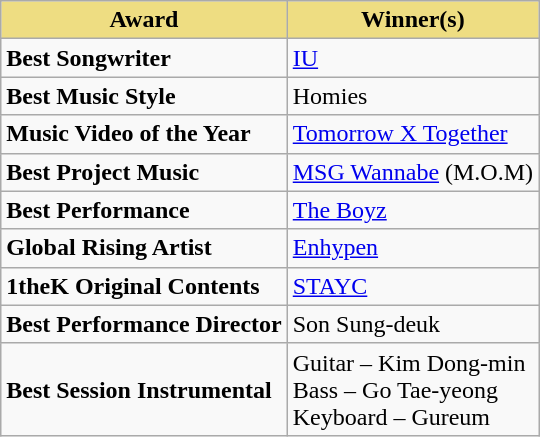<table class="wikitable">
<tr>
<th style="background:#EEDD82;" ! align="center">Award</th>
<th style="background:#EEDD82;" ! align="center">Winner(s)</th>
</tr>
<tr>
<td><strong>Best Songwriter</strong></td>
<td><a href='#'>IU</a></td>
</tr>
<tr>
<td><strong>Best Music Style</strong></td>
<td>Homies</td>
</tr>
<tr>
<td><strong>Music Video of the Year</strong></td>
<td><a href='#'>Tomorrow X Together</a></td>
</tr>
<tr>
<td><strong>Best Project Music</strong></td>
<td><a href='#'>MSG Wannabe</a> (M.O.M)</td>
</tr>
<tr>
<td><strong>Best Performance</strong></td>
<td><a href='#'>The Boyz</a></td>
</tr>
<tr>
<td><strong>Global Rising Artist</strong></td>
<td><a href='#'>Enhypen</a></td>
</tr>
<tr>
<td><strong>1theK Original Contents</strong></td>
<td><a href='#'>STAYC</a></td>
</tr>
<tr>
<td><strong>Best Performance Director</strong></td>
<td>Son Sung-deuk</td>
</tr>
<tr>
<td><strong>Best Session Instrumental</strong></td>
<td>Guitar – Kim Dong-min<br>Bass – Go Tae-yeong<br>Keyboard – Gureum</td>
</tr>
</table>
